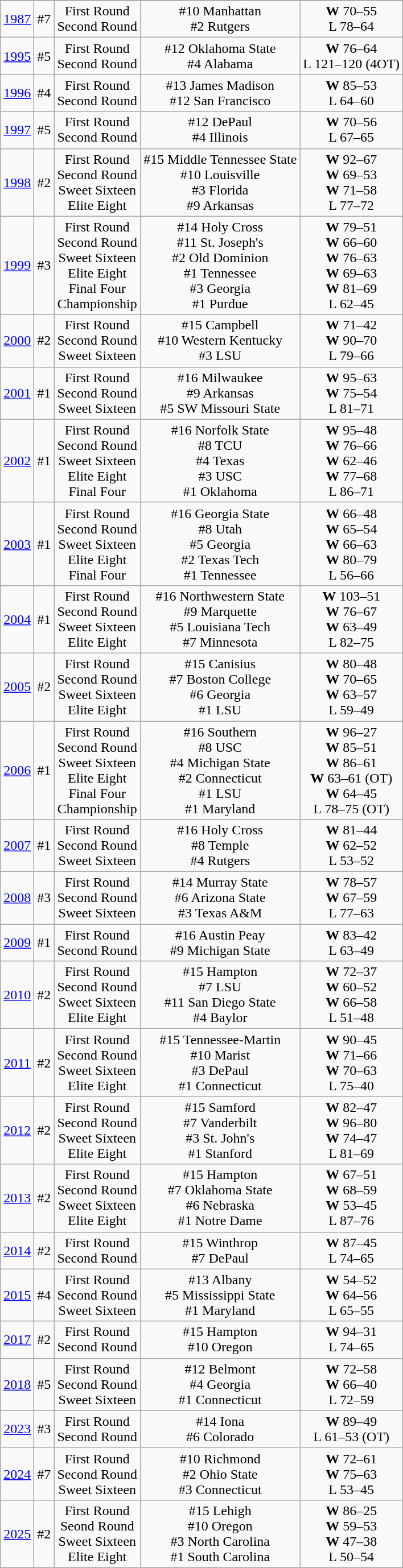<table class="wikitable" style="text-align:center">
<tr>
</tr>
<tr>
<td rowspan=1><a href='#'>1987</a></td>
<td>#7</td>
<td>First Round<br>Second Round</td>
<td>#10 Manhattan<br>#2 Rutgers</td>
<td><strong>W</strong> 70–55<br>L 78–64</td>
</tr>
<tr style="text-align:center;">
<td rowspan=1><a href='#'>1995</a></td>
<td>#5</td>
<td>First Round<br>Second Round</td>
<td>#12 Oklahoma State<br>#4 Alabama</td>
<td><strong>W</strong> 76–64<br>L 121–120 (4OT)</td>
</tr>
<tr style="text-align:center;">
<td rowspan=1><a href='#'>1996</a></td>
<td>#4</td>
<td>First Round<br>Second Round</td>
<td>#13 James Madison<br>#12 San Francisco</td>
<td><strong>W</strong> 85–53<br>L 64–60</td>
</tr>
<tr style="text-align:center;">
<td rowspan=1><a href='#'>1997</a></td>
<td>#5</td>
<td>First Round<br>Second Round</td>
<td>#12 DePaul<br>#4 Illinois</td>
<td><strong>W</strong> 70–56<br>L 67–65</td>
</tr>
<tr style="text-align:center;">
<td rowspan=1><a href='#'>1998</a></td>
<td>#2</td>
<td>First Round<br>Second Round<br>Sweet Sixteen<br>Elite Eight</td>
<td>#15 Middle Tennessee State<br>#10 Louisville<br>#3 Florida<br>#9 Arkansas</td>
<td><strong>W</strong> 92–67<br><strong>W</strong> 69–53<br><strong>W</strong> 71–58<br>L 77–72</td>
</tr>
<tr style="text-align:center;">
<td rowspan=1><a href='#'>1999</a></td>
<td>#3</td>
<td>First Round<br>Second Round<br>Sweet Sixteen<br>Elite Eight<br>Final Four<br>Championship</td>
<td>#14 Holy Cross<br>#11 St. Joseph's<br>#2 Old Dominion<br>#1 Tennessee<br>#3 Georgia<br>#1 Purdue</td>
<td><strong>W</strong> 79–51<br><strong>W</strong> 66–60<br><strong>W</strong> 76–63<br><strong>W</strong> 69–63<br><strong>W</strong> 81–69<br>L 62–45</td>
</tr>
<tr style="text-align:center;">
<td rowspan=1><a href='#'>2000</a></td>
<td>#2</td>
<td>First Round<br>Second Round<br>Sweet Sixteen</td>
<td>#15 Campbell<br>#10 Western Kentucky<br>#3 LSU</td>
<td><strong>W</strong> 71–42<br><strong>W</strong> 90–70<br>L 79–66</td>
</tr>
<tr style="text-align:center;">
<td rowspan=1><a href='#'>2001</a></td>
<td>#1</td>
<td>First Round<br>Second Round<br>Sweet Sixteen</td>
<td>#16 Milwaukee<br>#9 Arkansas<br>#5 SW Missouri State</td>
<td><strong>W</strong> 95–63<br><strong>W</strong> 75–54<br>L 81–71</td>
</tr>
<tr style="text-align:center;">
<td rowspan=1><a href='#'>2002</a></td>
<td>#1</td>
<td>First Round<br>Second Round<br>Sweet Sixteen<br>Elite Eight<br>Final Four</td>
<td>#16 Norfolk State<br>#8 TCU<br>#4 Texas<br>#3 USC<br>#1 Oklahoma</td>
<td><strong>W</strong> 95–48<br><strong>W</strong> 76–66<br><strong>W</strong> 62–46<br><strong>W</strong> 77–68<br>L 86–71</td>
</tr>
<tr style="text-align:center;">
<td rowspan=1><a href='#'>2003</a></td>
<td>#1</td>
<td>First Round<br>Second Round<br>Sweet Sixteen<br>Elite Eight<br>Final Four</td>
<td>#16 Georgia State<br>#8 Utah<br>#5 Georgia<br>#2 Texas Tech<br>#1 Tennessee</td>
<td><strong>W</strong> 66–48<br><strong>W</strong> 65–54<br><strong>W</strong> 66–63<br><strong>W</strong> 80–79<br>L 56–66</td>
</tr>
<tr style="text-align:center;">
<td rowspan=1><a href='#'>2004</a></td>
<td>#1</td>
<td>First Round<br>Second Round<br>Sweet Sixteen<br>Elite Eight</td>
<td>#16 Northwestern State<br>#9 Marquette<br>#5 Louisiana Tech<br>#7 Minnesota</td>
<td><strong>W</strong> 103–51<br><strong>W</strong> 76–67<br><strong>W</strong> 63–49<br>L 82–75</td>
</tr>
<tr style="text-align:center;">
<td rowspan=1><a href='#'>2005</a></td>
<td>#2</td>
<td>First Round<br>Second Round<br>Sweet Sixteen<br>Elite Eight</td>
<td>#15 Canisius<br>#7 Boston College<br>#6 Georgia<br>#1 LSU</td>
<td><strong>W</strong> 80–48<br><strong>W</strong> 70–65<br><strong>W</strong> 63–57<br>L 59–49</td>
</tr>
<tr style="text-align:center;">
<td rowspan=1><a href='#'>2006</a></td>
<td>#1</td>
<td>First Round<br>Second Round<br>Sweet Sixteen<br>Elite Eight<br>Final Four<br>Championship</td>
<td>#16 Southern<br>#8 USC<br>#4 Michigan State<br>#2 Connecticut<br>#1 LSU<br>#1 Maryland</td>
<td><strong>W</strong> 96–27<br><strong>W</strong> 85–51<br><strong>W</strong> 86–61<br><strong>W</strong> 63–61 (OT)<br><strong>W</strong> 64–45<br>L 78–75 (OT)</td>
</tr>
<tr style="text-align:center;">
<td rowspan=1><a href='#'>2007</a></td>
<td>#1</td>
<td>First Round<br>Second Round<br>Sweet Sixteen</td>
<td>#16 Holy Cross<br>#8 Temple<br>#4 Rutgers</td>
<td><strong>W</strong> 81–44<br><strong>W</strong> 62–52<br>L 53–52</td>
</tr>
<tr style="text-align:center;">
<td rowspan=1><a href='#'>2008</a></td>
<td>#3</td>
<td>First Round<br>Second Round<br>Sweet Sixteen</td>
<td>#14 Murray State<br>#6 Arizona State<br>#3 Texas A&M</td>
<td><strong>W</strong> 78–57<br><strong>W</strong> 67–59<br>L 77–63</td>
</tr>
<tr style="text-align:center;">
<td rowspan=1><a href='#'>2009</a></td>
<td>#1</td>
<td>First Round<br>Second Round</td>
<td>#16 Austin Peay<br>#9 Michigan State</td>
<td><strong>W</strong> 83–42<br>L 63–49</td>
</tr>
<tr style="text-align:center;">
<td rowspan=1><a href='#'>2010</a></td>
<td>#2</td>
<td>First Round<br>Second Round<br>Sweet Sixteen<br>Elite Eight</td>
<td>#15 Hampton<br>#7 LSU<br>#11 San Diego State<br>#4 Baylor</td>
<td><strong>W</strong> 72–37<br><strong>W</strong> 60–52<br><strong>W</strong> 66–58<br>L 51–48</td>
</tr>
<tr style="text-align:center;">
<td rowspan=1><a href='#'>2011</a></td>
<td>#2</td>
<td>First Round<br>Second Round<br>Sweet Sixteen<br>Elite Eight</td>
<td>#15 Tennessee-Martin<br>#10 Marist<br>#3 DePaul<br>#1 Connecticut</td>
<td><strong>W</strong> 90–45<br><strong>W</strong> 71–66<br><strong>W</strong> 70–63<br>L 75–40</td>
</tr>
<tr style="text-align:center;">
<td rowspan=1><a href='#'>2012</a></td>
<td>#2</td>
<td>First Round<br>Second Round<br>Sweet Sixteen<br>Elite Eight</td>
<td>#15 Samford<br>#7 Vanderbilt<br>#3 St. John's<br>#1 Stanford</td>
<td><strong>W</strong> 82–47<br><strong>W</strong> 96–80<br><strong>W</strong> 74–47<br>L 81–69</td>
</tr>
<tr style="text-align:center;">
<td rowspan=1><a href='#'>2013</a></td>
<td>#2</td>
<td>First Round<br>Second Round<br>Sweet Sixteen<br>Elite Eight</td>
<td>#15 Hampton<br>#7 Oklahoma State<br>#6 Nebraska<br>#1 Notre Dame</td>
<td><strong>W</strong> 67–51<br><strong>W</strong> 68–59<br><strong>W</strong> 53–45<br>L 87–76</td>
</tr>
<tr style="text-align:center;">
<td rowspan=1><a href='#'>2014</a></td>
<td>#2</td>
<td>First Round<br>Second Round</td>
<td>#15 Winthrop<br>#7 DePaul</td>
<td><strong>W</strong> 87–45<br>L 74–65</td>
</tr>
<tr style="text-align:center;">
<td rowspan=1><a href='#'>2015</a></td>
<td>#4</td>
<td>First Round<br>Second Round<br>Sweet Sixteen</td>
<td>#13 Albany<br>#5 Mississippi State<br>#1 Maryland</td>
<td><strong>W</strong> 54–52<br><strong>W</strong> 64–56<br>L 65–55</td>
</tr>
<tr style="text-align:center;">
<td rowspan=1><a href='#'>2017</a></td>
<td>#2</td>
<td>First Round<br>Second Round</td>
<td>#15 Hampton<br>#10 Oregon</td>
<td><strong>W</strong> 94–31<br>L 74–65</td>
</tr>
<tr style="text-align:center;">
<td rowspan=1><a href='#'>2018</a></td>
<td>#5</td>
<td>First Round<br>Second Round<br>Sweet Sixteen</td>
<td>#12 Belmont<br>#4 Georgia<br>#1 Connecticut</td>
<td><strong>W</strong> 72–58<br><strong>W</strong> 66–40<br>L 72–59</td>
</tr>
<tr style="text-align:center;">
<td rowspan=1><a href='#'>2023</a></td>
<td>#3</td>
<td>First Round<br>Second Round</td>
<td>#14 Iona<br>#6 Colorado</td>
<td><strong>W</strong> 89–49<br>L 61–53 (OT)</td>
</tr>
<tr style="text-align:center;">
<td rowspan=1><a href='#'>2024</a></td>
<td>#7</td>
<td>First Round<br>Second Round<br>Sweet Sixteen</td>
<td>#10 Richmond<br>#2 Ohio State<br>#3 Connecticut</td>
<td><strong>W</strong> 72–61<br><strong>W</strong> 75–63<br>L 53–45</td>
</tr>
<tr style="text-align:center;">
<td rowspan=1><a href='#'>2025</a></td>
<td>#2</td>
<td>First Round<br>Seond Round<br>Sweet Sixteen<br>Elite Eight</td>
<td>#15 Lehigh<br>#10 Oregon<br>#3 North Carolina<br>#1 South Carolina</td>
<td><strong>W</strong> 86–25<br><strong>W</strong> 59–53<br><strong>W</strong> 47–38<br>L 50–54</td>
</tr>
</table>
